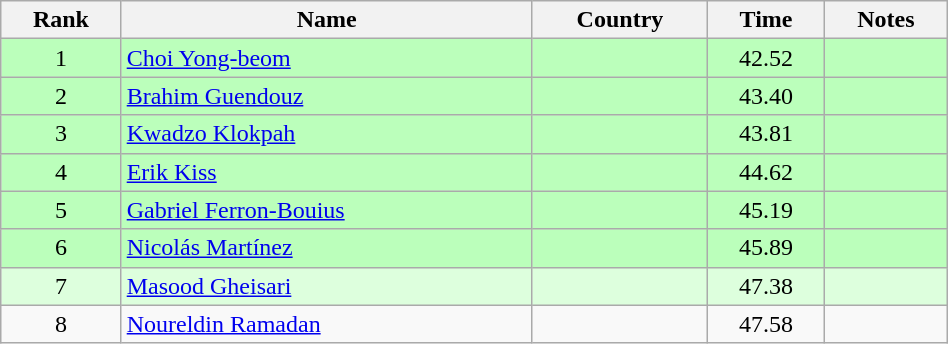<table class="wikitable" style="text-align:center;width: 50%">
<tr>
<th>Rank</th>
<th>Name</th>
<th>Country</th>
<th>Time</th>
<th>Notes</th>
</tr>
<tr bgcolor=bbffbb>
<td>1</td>
<td align="left"><a href='#'>Choi Yong-beom</a></td>
<td align="left"></td>
<td>42.52</td>
<td></td>
</tr>
<tr bgcolor=bbffbb>
<td>2</td>
<td align="left"><a href='#'>Brahim Guendouz</a></td>
<td align="left"></td>
<td>43.40</td>
<td></td>
</tr>
<tr bgcolor=bbffbb>
<td>3</td>
<td align="left"><a href='#'>Kwadzo Klokpah</a></td>
<td align="left"></td>
<td>43.81</td>
<td></td>
</tr>
<tr bgcolor=bbffbb>
<td>4</td>
<td align="left"><a href='#'>Erik Kiss</a></td>
<td align="left"></td>
<td>44.62</td>
<td></td>
</tr>
<tr bgcolor=bbffbb>
<td>5</td>
<td align="left"><a href='#'>Gabriel Ferron-Bouius</a></td>
<td align="left"></td>
<td>45.19</td>
<td></td>
</tr>
<tr bgcolor=bbffbb>
<td>6</td>
<td align="left"><a href='#'>Nicolás Martínez</a></td>
<td align="left"></td>
<td>45.89</td>
<td></td>
</tr>
<tr bgcolor=ddffdd>
<td>7</td>
<td align="left"><a href='#'>Masood Gheisari</a></td>
<td align="left"></td>
<td>47.38</td>
<td></td>
</tr>
<tr>
<td>8</td>
<td align="left"><a href='#'>Noureldin Ramadan</a></td>
<td align="left"></td>
<td>47.58</td>
<td></td>
</tr>
</table>
